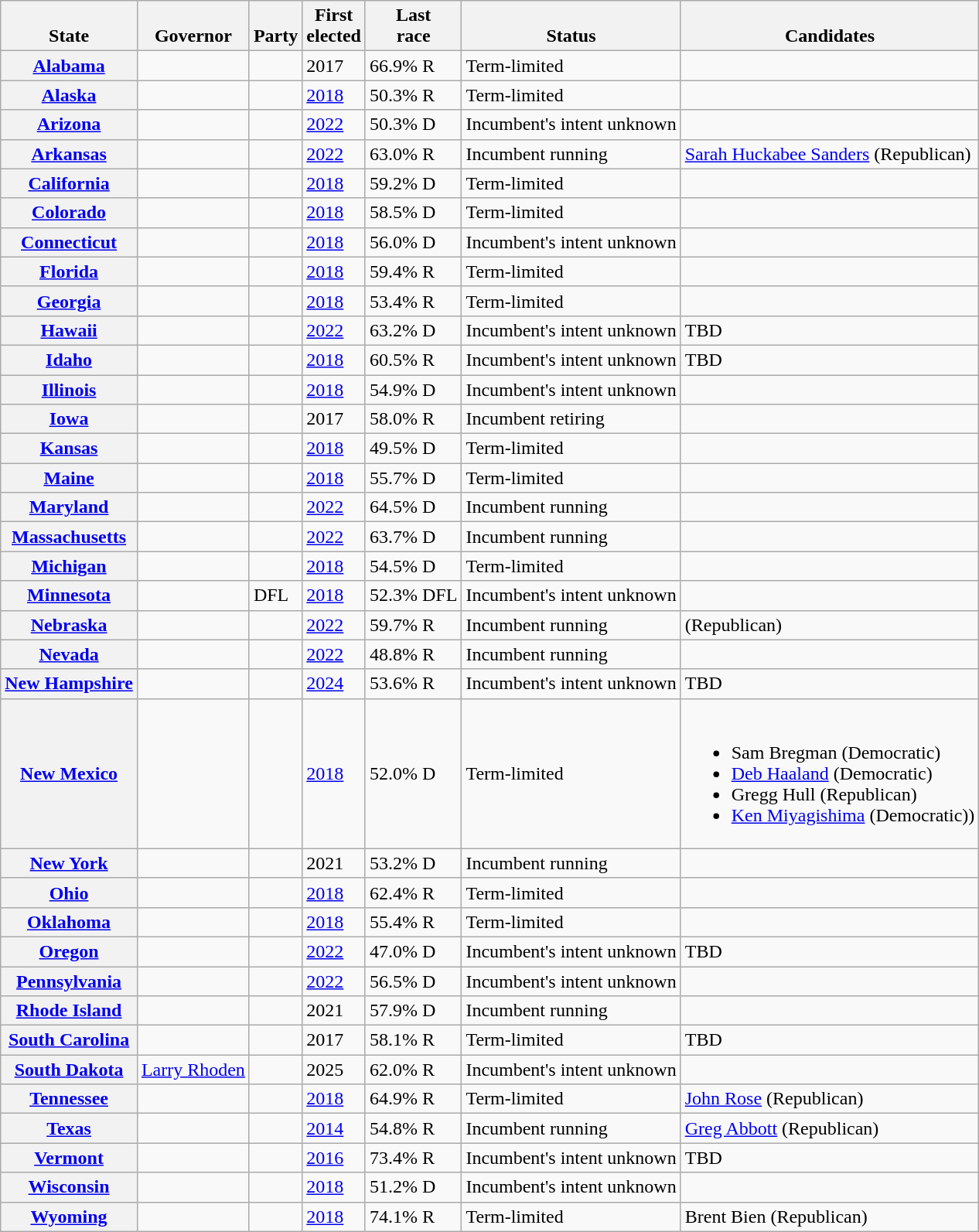<table class="wikitable sortable">
<tr valign=bottom>
<th>State</th>
<th>Governor</th>
<th>Party</th>
<th>First<br>elected</th>
<th>Last<br>race</th>
<th>Status</th>
<th class=unsortable>Candidates</th>
</tr>
<tr>
<th><a href='#'>Alabama</a></th>
<td></td>
<td></td>
<td>2017</td>
<td>66.9% R</td>
<td>Term-limited</td>
<td></td>
</tr>
<tr>
<th><a href='#'>Alaska</a></th>
<td></td>
<td></td>
<td><a href='#'>2018</a></td>
<td>50.3% R</td>
<td>Term-limited</td>
<td></td>
</tr>
<tr>
<th><a href='#'>Arizona</a></th>
<td></td>
<td></td>
<td><a href='#'>2022</a></td>
<td>50.3% D</td>
<td>Incumbent's intent unknown</td>
<td nowrap></td>
</tr>
<tr>
<th><a href='#'>Arkansas</a></th>
<td></td>
<td></td>
<td><a href='#'>2022</a></td>
<td>63.0% R</td>
<td>Incumbent running</td>
<td><a href='#'>Sarah Huckabee Sanders</a> (Republican)</td>
</tr>
<tr>
<th><a href='#'>California</a></th>
<td></td>
<td></td>
<td><a href='#'>2018</a></td>
<td>59.2% D</td>
<td>Term-limited</td>
<td nowrap></td>
</tr>
<tr>
<th><a href='#'>Colorado</a></th>
<td></td>
<td></td>
<td><a href='#'>2018</a></td>
<td>58.5% D</td>
<td>Term-limited</td>
<td></td>
</tr>
<tr>
<th><a href='#'>Connecticut</a></th>
<td></td>
<td></td>
<td><a href='#'>2018</a></td>
<td>56.0% D</td>
<td>Incumbent's intent unknown</td>
<td></td>
</tr>
<tr>
<th><a href='#'>Florida</a></th>
<td></td>
<td></td>
<td><a href='#'>2018</a></td>
<td>59.4% R</td>
<td>Term-limited</td>
<td nowrap></td>
</tr>
<tr>
<th><a href='#'>Georgia</a></th>
<td></td>
<td></td>
<td><a href='#'>2018</a></td>
<td>53.4% R</td>
<td>Term-limited</td>
<td nowrap></td>
</tr>
<tr>
<th><a href='#'>Hawaii</a></th>
<td></td>
<td></td>
<td><a href='#'>2022</a></td>
<td>63.2% D</td>
<td>Incumbent's intent unknown</td>
<td>TBD</td>
</tr>
<tr>
<th><a href='#'>Idaho</a></th>
<td></td>
<td></td>
<td><a href='#'>2018</a></td>
<td>60.5% R</td>
<td>Incumbent's intent unknown</td>
<td>TBD</td>
</tr>
<tr>
<th><a href='#'>Illinois</a></th>
<td></td>
<td></td>
<td><a href='#'>2018</a></td>
<td>54.9% D</td>
<td>Incumbent's intent unknown</td>
<td></td>
</tr>
<tr>
<th><a href='#'>Iowa</a></th>
<td></td>
<td></td>
<td>2017</td>
<td>58.0% R</td>
<td>Incumbent retiring</td>
<td></td>
</tr>
<tr>
<th><a href='#'>Kansas</a></th>
<td></td>
<td></td>
<td><a href='#'>2018</a></td>
<td>49.5% D</td>
<td>Term-limited</td>
<td></td>
</tr>
<tr>
<th><a href='#'>Maine</a></th>
<td></td>
<td></td>
<td><a href='#'>2018</a></td>
<td>55.7% D</td>
<td>Term-limited</td>
<td nowrap></td>
</tr>
<tr>
<th><a href='#'>Maryland</a></th>
<td></td>
<td></td>
<td><a href='#'>2022</a></td>
<td>64.5% D</td>
<td>Incumbent running</td>
<td nowrap></td>
</tr>
<tr>
<th><a href='#'>Massachusetts</a></th>
<td></td>
<td></td>
<td><a href='#'>2022</a></td>
<td>63.7% D</td>
<td>Incumbent running</td>
<td></td>
</tr>
<tr>
<th><a href='#'>Michigan</a></th>
<td></td>
<td></td>
<td><a href='#'>2018</a></td>
<td>54.5% D</td>
<td>Term-limited</td>
<td nowrap></td>
</tr>
<tr>
<th><a href='#'>Minnesota</a></th>
<td></td>
<td>DFL</td>
<td><a href='#'>2018</a></td>
<td>52.3% DFL</td>
<td>Incumbent's intent unknown</td>
<td></td>
</tr>
<tr>
<th><a href='#'>Nebraska</a></th>
<td></td>
<td></td>
<td><a href='#'>2022</a></td>
<td>59.7% R</td>
<td>Incumbent running</td>
<td> (Republican)</td>
</tr>
<tr>
<th><a href='#'>Nevada</a></th>
<td></td>
<td></td>
<td><a href='#'>2022</a></td>
<td>48.8% R</td>
<td>Incumbent running</td>
<td nowrap></td>
</tr>
<tr>
<th><a href='#'>New Hampshire</a></th>
<td></td>
<td></td>
<td><a href='#'>2024</a></td>
<td>53.6% R</td>
<td>Incumbent's intent unknown</td>
<td>TBD</td>
</tr>
<tr>
<th><a href='#'>New Mexico</a></th>
<td></td>
<td></td>
<td><a href='#'>2018</a></td>
<td>52.0% D</td>
<td>Term-limited</td>
<td><br><ul><li>Sam Bregman (Democratic)</li><li><a href='#'>Deb Haaland</a> (Democratic)</li><li>Gregg Hull (Republican)</li><li><a href='#'>Ken Miyagishima</a> (Democratic))</li></ul></td>
</tr>
<tr>
<th><a href='#'>New York</a></th>
<td></td>
<td></td>
<td>2021</td>
<td>53.2% D</td>
<td>Incumbent running</td>
<td nowrap></td>
</tr>
<tr>
<th><a href='#'>Ohio</a></th>
<td></td>
<td></td>
<td><a href='#'>2018</a></td>
<td>62.4% R</td>
<td>Term-limited</td>
<td nowrap></td>
</tr>
<tr>
<th><a href='#'>Oklahoma</a></th>
<td></td>
<td></td>
<td><a href='#'>2018</a></td>
<td>55.4% R</td>
<td>Term-limited</td>
<td nowrap></td>
</tr>
<tr>
<th><a href='#'>Oregon</a></th>
<td></td>
<td></td>
<td><a href='#'>2022</a></td>
<td>47.0% D</td>
<td>Incumbent's intent unknown</td>
<td>TBD</td>
</tr>
<tr>
<th><a href='#'>Pennsylvania</a></th>
<td></td>
<td></td>
<td><a href='#'>2022</a></td>
<td>56.5% D</td>
<td>Incumbent's intent unknown</td>
<td nowrap></td>
</tr>
<tr>
<th><a href='#'>Rhode Island</a></th>
<td></td>
<td></td>
<td>2021</td>
<td>57.9% D</td>
<td>Incumbent running</td>
<td></td>
</tr>
<tr>
<th><a href='#'>South Carolina</a></th>
<td></td>
<td></td>
<td>2017</td>
<td>58.1% R</td>
<td>Term-limited</td>
<td>TBD</td>
</tr>
<tr>
<th><a href='#'>South Dakota</a></th>
<td><a href='#'>Larry Rhoden</a></td>
<td></td>
<td>2025</td>
<td>62.0% R</td>
<td>Incumbent's intent unknown</td>
<td></td>
</tr>
<tr>
<th><a href='#'>Tennessee</a></th>
<td></td>
<td></td>
<td><a href='#'>2018</a></td>
<td>64.9% R</td>
<td>Term-limited</td>
<td><a href='#'>John Rose</a> (Republican)</td>
</tr>
<tr>
<th><a href='#'>Texas</a></th>
<td></td>
<td></td>
<td><a href='#'>2014</a></td>
<td>54.8% R</td>
<td>Incumbent running</td>
<td><a href='#'>Greg Abbott</a> (Republican)</td>
</tr>
<tr>
<th><a href='#'>Vermont</a></th>
<td></td>
<td></td>
<td><a href='#'>2016</a></td>
<td>73.4% R</td>
<td>Incumbent's intent unknown</td>
<td>TBD</td>
</tr>
<tr>
<th><a href='#'>Wisconsin</a></th>
<td></td>
<td></td>
<td><a href='#'>2018</a></td>
<td>51.2% D</td>
<td>Incumbent's intent unknown</td>
<td></td>
</tr>
<tr>
<th><a href='#'>Wyoming</a></th>
<td></td>
<td></td>
<td><a href='#'>2018</a></td>
<td>74.1% R</td>
<td>Term-limited</td>
<td>Brent Bien (Republican)</td>
</tr>
</table>
